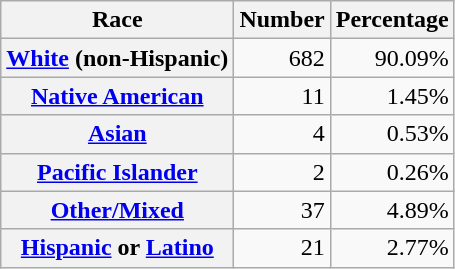<table class="wikitable" style="text-align:right">
<tr>
<th scope="col">Race</th>
<th scope="col">Number</th>
<th scope="col">Percentage</th>
</tr>
<tr>
<th scope="row"><a href='#'>White</a> (non-Hispanic)</th>
<td>682</td>
<td>90.09%</td>
</tr>
<tr>
<th scope="row"><a href='#'>Native American</a></th>
<td>11</td>
<td>1.45%</td>
</tr>
<tr>
<th scope="row"><a href='#'>Asian</a></th>
<td>4</td>
<td>0.53%</td>
</tr>
<tr>
<th scope="row"><a href='#'>Pacific Islander</a></th>
<td>2</td>
<td>0.26%</td>
</tr>
<tr>
<th scope="row"><a href='#'>Other/Mixed</a></th>
<td>37</td>
<td>4.89%</td>
</tr>
<tr>
<th scope="row"><a href='#'>Hispanic</a> or <a href='#'>Latino</a></th>
<td>21</td>
<td>2.77%</td>
</tr>
</table>
